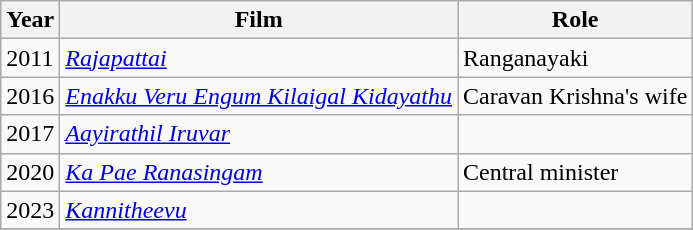<table class="wikitable">
<tr>
<th>Year</th>
<th>Film</th>
<th>Role</th>
</tr>
<tr>
<td>2011</td>
<td><em><a href='#'>Rajapattai</a></em></td>
<td>Ranganayaki</td>
</tr>
<tr>
<td>2016</td>
<td><em><a href='#'>Enakku Veru Engum Kilaigal Kidayathu</a></em></td>
<td>Caravan Krishna's wife</td>
</tr>
<tr>
<td>2017</td>
<td><em><a href='#'>Aayirathil Iruvar</a></em></td>
<td></td>
</tr>
<tr>
<td>2020</td>
<td><em><a href='#'>Ka Pae Ranasingam</a></em></td>
<td>Central minister</td>
</tr>
<tr>
<td>2023</td>
<td><em><a href='#'>Kannitheevu</a></em></td>
<td></td>
</tr>
<tr>
</tr>
</table>
